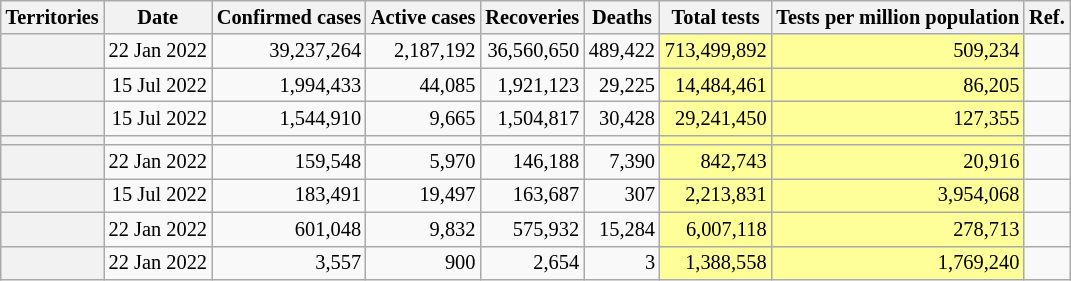<table class="wikitable plainrowheaders sortable sort-under" style="text-align:right; font-size:85%;">
<tr>
<th scope="col">Territories</th>
<th scope="col">Date</th>
<th scope="col">Confirmed cases</th>
<th scope="col">Active cases</th>
<th scope="col">Recoveries</th>
<th scope="col">Deaths</th>
<th scope="col">Total tests</th>
<th scope="col">Tests per million population</th>
<th scope="col">Ref.</th>
</tr>
<tr>
<th scope="row"></th>
<td>22 Jan 2022</td>
<td>39,237,264</td>
<td>2,187,192</td>
<td>36,560,650</td>
<td>489,422</td>
<td style="background:#ff9;">713,499,892</td>
<td style="background:#ff9;">509,234</td>
<td></td>
</tr>
<tr>
<th scope="row"></th>
<td>15 Jul 2022</td>
<td>1,994,433</td>
<td>44,085</td>
<td>1,921,123</td>
<td>29,225</td>
<td style="background:#ff9;">14,484,461</td>
<td style="background:#ff9;">86,205</td>
<td></td>
</tr>
<tr>
<th scope="row"></th>
<td>15 Jul 2022</td>
<td>1,544,910</td>
<td>9,665</td>
<td>1,504,817</td>
<td>30,428</td>
<td style="background:#ff9;">29,241,450</td>
<td style="background:#ff9;">127,355</td>
<td></td>
</tr>
<tr>
<th scope="row"></th>
<td></td>
<td></td>
<td></td>
<td></td>
<td></td>
<td style="background:#ff9;"></td>
<td style="background:#ff9;"></td>
<td></td>
</tr>
<tr>
<th scope="row"></th>
<td>22 Jan 2022</td>
<td>159,548</td>
<td>5,970</td>
<td>146,188</td>
<td>7,390</td>
<td style="background:#ff9;">842,743</td>
<td style="background:#ff9;">20,916</td>
<td></td>
</tr>
<tr>
<th scope="row"></th>
<td>15 Jul 2022</td>
<td>183,491</td>
<td>19,497</td>
<td>163,687</td>
<td>307</td>
<td style="background:#ff9;">2,213,831</td>
<td style="background:#ff9;">3,954,068</td>
<td></td>
</tr>
<tr>
<th scope="row"></th>
<td>22 Jan 2022</td>
<td>601,048</td>
<td>9,832</td>
<td>575,932</td>
<td>15,284</td>
<td style="background:#ff9;">6,007,118</td>
<td style="background:#ff9;">278,713</td>
<td></td>
</tr>
<tr>
<th scope="row"></th>
<td>22 Jan 2022</td>
<td>3,557</td>
<td>900</td>
<td>2,654</td>
<td>3</td>
<td style="background:#ff9;">1,388,558</td>
<td style="background:#ff9;">1,769,240</td>
<td></td>
</tr>
</table>
